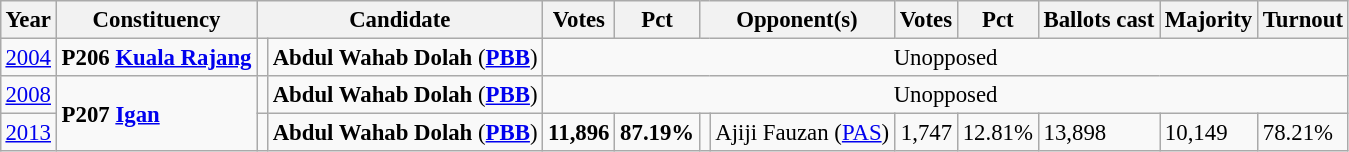<table class="wikitable" style="margin:0.5em ; font-size:95%">
<tr>
<th>Year</th>
<th>Constituency</th>
<th colspan=2>Candidate</th>
<th>Votes</th>
<th>Pct</th>
<th colspan=2>Opponent(s)</th>
<th>Votes</th>
<th>Pct</th>
<th>Ballots cast</th>
<th>Majority</th>
<th>Turnout</th>
</tr>
<tr>
<td><a href='#'>2004</a></td>
<td><strong>P206 <a href='#'>Kuala Rajang</a></strong></td>
<td></td>
<td><strong>Abdul Wahab Dolah</strong> (<a href='#'><strong>PBB</strong></a>)</td>
<td colspan=9 align=center>Unopposed</td>
</tr>
<tr>
<td><a href='#'>2008</a></td>
<td rowspan=2><strong>P207 <a href='#'>Igan</a></strong></td>
<td></td>
<td><strong>Abdul Wahab Dolah</strong> (<a href='#'><strong>PBB</strong></a>)</td>
<td colspan=9 align=center>Unopposed</td>
</tr>
<tr>
<td><a href='#'>2013</a></td>
<td></td>
<td><strong>Abdul Wahab Dolah</strong> (<a href='#'><strong>PBB</strong></a>)</td>
<td align=right><strong>11,896</strong></td>
<td><strong>87.19%</strong></td>
<td></td>
<td>Ajiji Fauzan (<a href='#'>PAS</a>)</td>
<td align=right>1,747</td>
<td>12.81%</td>
<td>13,898</td>
<td>10,149</td>
<td>78.21%</td>
</tr>
</table>
